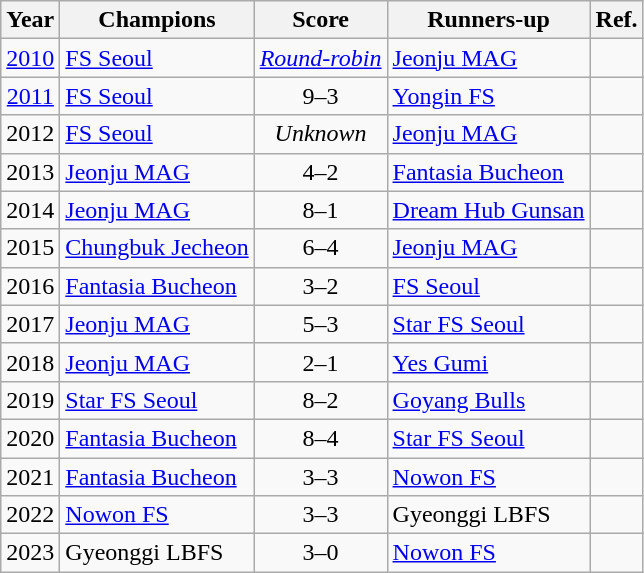<table class="wikitable">
<tr>
<th>Year</th>
<th>Champions</th>
<th>Score</th>
<th>Runners-up</th>
<th>Ref.</th>
</tr>
<tr>
<td align="center"><a href='#'>2010</a></td>
<td><a href='#'>FS Seoul</a></td>
<td align="center"><em><a href='#'>Round-robin</a></em></td>
<td><a href='#'>Jeonju MAG</a></td>
<td></td>
</tr>
<tr>
<td align="center"><a href='#'>2011</a></td>
<td><a href='#'>FS Seoul</a></td>
<td align="center">9–3</td>
<td><a href='#'>Yongin FS</a></td>
<td></td>
</tr>
<tr>
<td align="center">2012</td>
<td><a href='#'>FS Seoul</a></td>
<td align="center"><em>Unknown</em></td>
<td><a href='#'>Jeonju MAG</a></td>
<td></td>
</tr>
<tr>
<td align="center">2013</td>
<td><a href='#'>Jeonju MAG</a></td>
<td align="center">4–2</td>
<td><a href='#'>Fantasia Bucheon</a></td>
<td></td>
</tr>
<tr>
<td align="center">2014</td>
<td><a href='#'>Jeonju MAG</a></td>
<td align="center">8–1</td>
<td><a href='#'>Dream Hub Gunsan</a></td>
<td></td>
</tr>
<tr>
<td align="center">2015</td>
<td><a href='#'>Chungbuk Jecheon</a></td>
<td align="center">6–4</td>
<td><a href='#'>Jeonju MAG</a></td>
<td></td>
</tr>
<tr>
<td align="center">2016</td>
<td><a href='#'>Fantasia Bucheon</a></td>
<td align="center">3–2</td>
<td><a href='#'>FS Seoul</a></td>
<td></td>
</tr>
<tr>
<td align="center">2017</td>
<td><a href='#'>Jeonju MAG</a></td>
<td align="center">5–3</td>
<td><a href='#'>Star FS Seoul</a></td>
<td></td>
</tr>
<tr>
<td align="center">2018</td>
<td><a href='#'>Jeonju MAG</a></td>
<td align="center">2–1</td>
<td><a href='#'>Yes Gumi</a></td>
<td></td>
</tr>
<tr>
<td align="center">2019</td>
<td><a href='#'>Star FS Seoul</a></td>
<td align="center">8–2</td>
<td><a href='#'>Goyang Bulls</a></td>
<td></td>
</tr>
<tr>
<td align="center">2020</td>
<td><a href='#'>Fantasia Bucheon</a></td>
<td align="center">8–4</td>
<td><a href='#'>Star FS Seoul</a></td>
<td></td>
</tr>
<tr>
<td align="center">2021</td>
<td><a href='#'>Fantasia Bucheon</a></td>
<td align="center">3–3 <br></td>
<td><a href='#'>Nowon FS</a></td>
<td></td>
</tr>
<tr>
<td align="center">2022</td>
<td><a href='#'>Nowon FS</a></td>
<td align="center">3–3 <br></td>
<td>Gyeonggi LBFS</td>
<td></td>
</tr>
<tr>
<td align="center">2023</td>
<td>Gyeonggi LBFS</td>
<td align="center">3–0</td>
<td><a href='#'>Nowon FS</a></td>
<td></td>
</tr>
</table>
